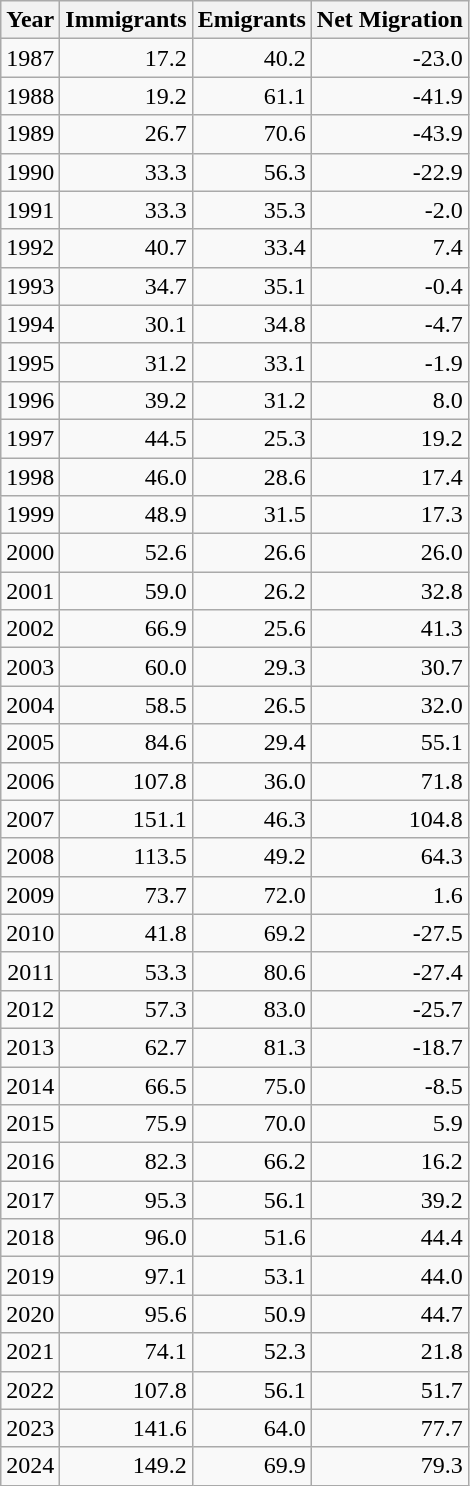<table class="wikitable sortable" style="text-align:right;">
<tr>
<th>Year</th>
<th>Immigrants</th>
<th>Emigrants</th>
<th>Net Migration</th>
</tr>
<tr>
<td>1987</td>
<td>17.2</td>
<td>40.2</td>
<td>-23.0</td>
</tr>
<tr>
<td>1988</td>
<td>19.2</td>
<td>61.1</td>
<td>-41.9</td>
</tr>
<tr>
<td>1989</td>
<td>26.7</td>
<td>70.6</td>
<td>-43.9</td>
</tr>
<tr>
<td>1990</td>
<td>33.3</td>
<td>56.3</td>
<td>-22.9</td>
</tr>
<tr>
<td>1991</td>
<td>33.3</td>
<td>35.3</td>
<td>-2.0</td>
</tr>
<tr>
<td>1992</td>
<td>40.7</td>
<td>33.4</td>
<td>7.4</td>
</tr>
<tr>
<td>1993</td>
<td>34.7</td>
<td>35.1</td>
<td>-0.4</td>
</tr>
<tr>
<td>1994</td>
<td>30.1</td>
<td>34.8</td>
<td>-4.7</td>
</tr>
<tr>
<td>1995</td>
<td>31.2</td>
<td>33.1</td>
<td>-1.9</td>
</tr>
<tr>
<td>1996</td>
<td>39.2</td>
<td>31.2</td>
<td>8.0</td>
</tr>
<tr>
<td>1997</td>
<td>44.5</td>
<td>25.3</td>
<td>19.2</td>
</tr>
<tr>
<td>1998</td>
<td>46.0</td>
<td>28.6</td>
<td>17.4</td>
</tr>
<tr>
<td>1999</td>
<td>48.9</td>
<td>31.5</td>
<td>17.3</td>
</tr>
<tr>
<td>2000</td>
<td>52.6</td>
<td>26.6</td>
<td>26.0</td>
</tr>
<tr>
<td>2001</td>
<td>59.0</td>
<td>26.2</td>
<td>32.8</td>
</tr>
<tr>
<td>2002</td>
<td>66.9</td>
<td>25.6</td>
<td>41.3</td>
</tr>
<tr>
<td>2003</td>
<td>60.0</td>
<td>29.3</td>
<td>30.7</td>
</tr>
<tr>
<td>2004</td>
<td>58.5</td>
<td>26.5</td>
<td>32.0</td>
</tr>
<tr>
<td>2005</td>
<td>84.6</td>
<td>29.4</td>
<td>55.1</td>
</tr>
<tr>
<td>2006</td>
<td>107.8</td>
<td>36.0</td>
<td>71.8</td>
</tr>
<tr>
<td>2007</td>
<td>151.1</td>
<td>46.3</td>
<td>104.8</td>
</tr>
<tr>
<td>2008</td>
<td>113.5</td>
<td>49.2</td>
<td>64.3</td>
</tr>
<tr>
<td>2009</td>
<td>73.7</td>
<td>72.0</td>
<td>1.6</td>
</tr>
<tr>
<td>2010</td>
<td>41.8</td>
<td>69.2</td>
<td>-27.5</td>
</tr>
<tr>
<td>2011</td>
<td>53.3</td>
<td>80.6</td>
<td>-27.4</td>
</tr>
<tr>
<td>2012</td>
<td>57.3</td>
<td>83.0</td>
<td>-25.7</td>
</tr>
<tr>
<td>2013</td>
<td>62.7</td>
<td>81.3</td>
<td>-18.7</td>
</tr>
<tr>
<td>2014</td>
<td>66.5</td>
<td>75.0</td>
<td>-8.5</td>
</tr>
<tr>
<td>2015</td>
<td>75.9</td>
<td>70.0</td>
<td>5.9</td>
</tr>
<tr>
<td>2016</td>
<td>82.3</td>
<td>66.2</td>
<td>16.2</td>
</tr>
<tr>
<td>2017</td>
<td>95.3</td>
<td>56.1</td>
<td>39.2</td>
</tr>
<tr>
<td>2018</td>
<td>96.0</td>
<td>51.6</td>
<td>44.4</td>
</tr>
<tr>
<td>2019</td>
<td>97.1</td>
<td>53.1</td>
<td>44.0</td>
</tr>
<tr>
<td>2020</td>
<td>95.6</td>
<td>50.9</td>
<td>44.7</td>
</tr>
<tr>
<td>2021</td>
<td>74.1</td>
<td>52.3</td>
<td>21.8</td>
</tr>
<tr>
<td>2022</td>
<td>107.8</td>
<td>56.1</td>
<td>51.7</td>
</tr>
<tr>
<td>2023</td>
<td>141.6</td>
<td>64.0</td>
<td>77.7</td>
</tr>
<tr>
<td>2024</td>
<td>149.2</td>
<td>69.9</td>
<td>79.3</td>
</tr>
</table>
